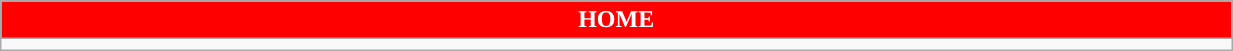<table class="wikitable collapsible collapsed" style="width:65%">
<tr>
<th colspan=6 ! style="color:white; background:#FF0000">HOME</th>
</tr>
<tr>
<td></td>
</tr>
</table>
